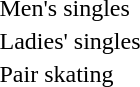<table>
<tr>
<td>Men's singles<br></td>
<td></td>
<td></td>
<td></td>
</tr>
<tr>
<td>Ladies' singles<br></td>
<td></td>
<td></td>
<td></td>
</tr>
<tr valign="top">
<td>Pair skating<br></td>
<td></td>
<td></td>
<td></td>
</tr>
</table>
